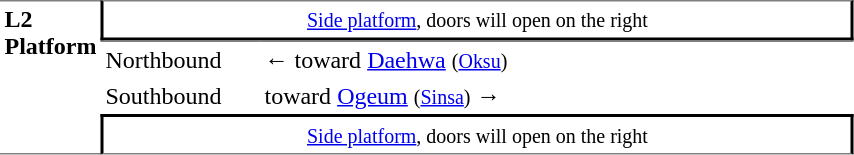<table table border=0 cellspacing=0 cellpadding=3>
<tr>
<td style="border-top:solid 1px gray;border-bottom:solid 1px gray;" width=50 rowspan=10 valign=top><strong>L2<br>Platform</strong></td>
<td style="border-top:solid 1px gray;border-right:solid 2px black;border-left:solid 2px black;border-bottom:solid 2px black;text-align:center;" colspan=2><small><a href='#'>Side platform</a>, doors will open on the right</small></td>
</tr>
<tr>
<td style="border-bottom:solid 0px gray;border-top:solid 1px gray;" width=100>Northbound</td>
<td style="border-bottom:solid 0px gray;border-top:solid 1px gray;" width=390>←  toward <a href='#'>Daehwa</a> <small>(<a href='#'>Oksu</a>)</small></td>
</tr>
<tr>
<td>Southbound</td>
<td>  toward <a href='#'>Ogeum</a> <small>(<a href='#'>Sinsa</a>)</small> →</td>
</tr>
<tr>
<td style="border-top:solid 2px black;border-right:solid 2px black;border-left:solid 2px black;border-bottom:solid 1px gray;text-align:center;" colspan=2><small><a href='#'>Side platform</a>, doors will open on the right</small></td>
</tr>
</table>
